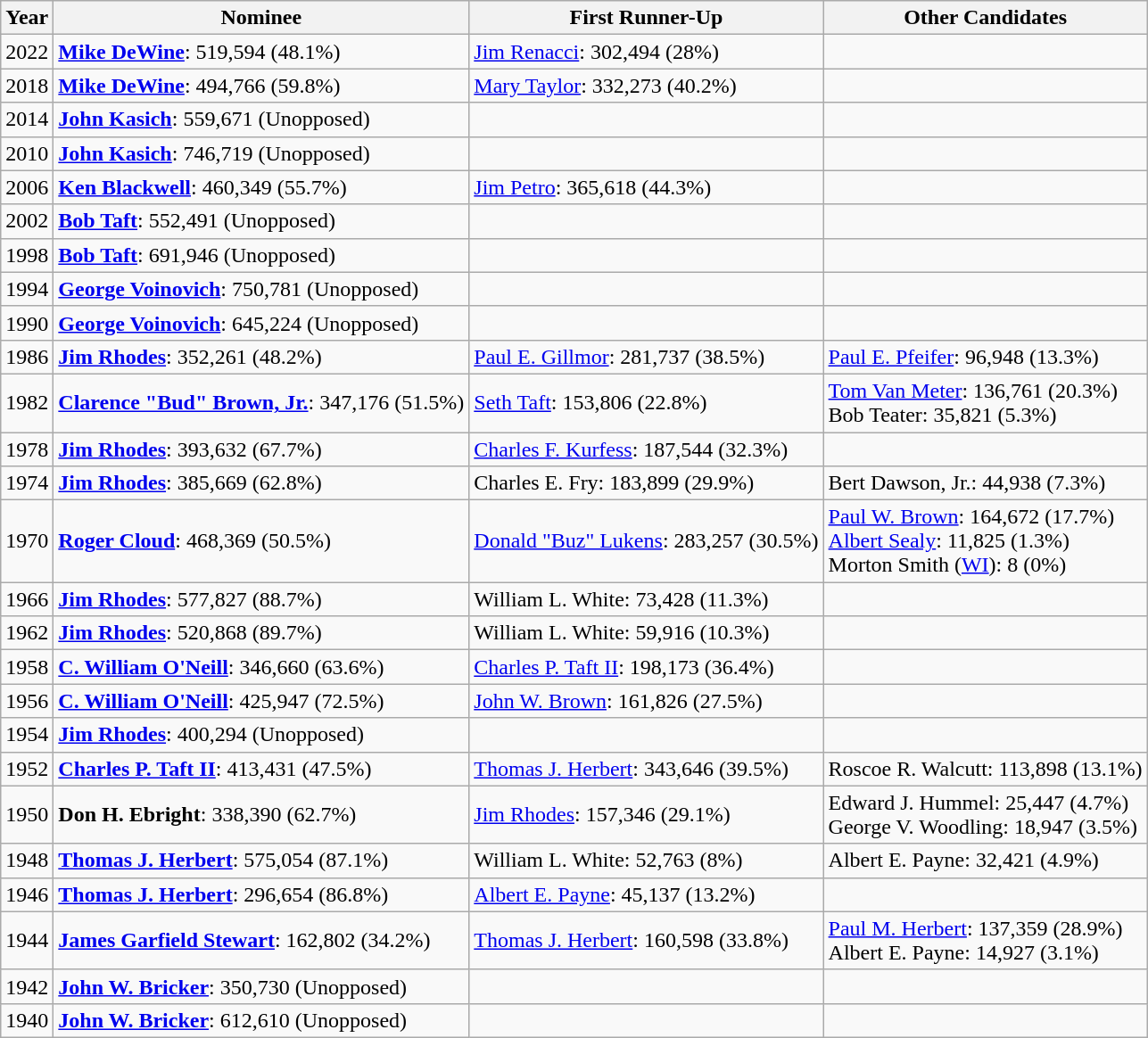<table class="wikitable">
<tr>
<th>Year</th>
<th>Nominee</th>
<th>First Runner-Up</th>
<th>Other Candidates</th>
</tr>
<tr>
<td>2022</td>
<td><strong><a href='#'>Mike DeWine</a></strong>: 519,594 (48.1%)</td>
<td><a href='#'>Jim Renacci</a>: 302,494  (28%)</td>
<td></td>
</tr>
<tr>
<td>2018</td>
<td><strong><a href='#'>Mike DeWine</a></strong>: 494,766 (59.8%)</td>
<td><a href='#'>Mary Taylor</a>: 332,273 (40.2%)</td>
<td></td>
</tr>
<tr>
<td>2014</td>
<td><strong><a href='#'>John Kasich</a></strong>: 559,671 (Unopposed)</td>
<td></td>
<td></td>
</tr>
<tr>
<td>2010</td>
<td><strong><a href='#'>John Kasich</a></strong>: 746,719 (Unopposed)</td>
<td></td>
<td></td>
</tr>
<tr>
<td>2006</td>
<td><strong><a href='#'>Ken Blackwell</a></strong>: 460,349 (55.7%)</td>
<td><a href='#'>Jim Petro</a>: 365,618 (44.3%)</td>
<td></td>
</tr>
<tr>
<td>2002</td>
<td><strong><a href='#'>Bob Taft</a></strong>: 552,491 (Unopposed)</td>
<td></td>
<td></td>
</tr>
<tr>
<td>1998</td>
<td><strong><a href='#'>Bob Taft</a></strong>: 691,946 (Unopposed)</td>
<td></td>
<td></td>
</tr>
<tr>
<td>1994</td>
<td><strong><a href='#'>George Voinovich</a></strong>: 750,781 (Unopposed)</td>
<td></td>
<td></td>
</tr>
<tr>
<td>1990</td>
<td><strong><a href='#'>George Voinovich</a></strong>: 645,224 (Unopposed)</td>
<td></td>
<td></td>
</tr>
<tr>
<td>1986</td>
<td><strong><a href='#'>Jim Rhodes</a></strong>: 352,261 (48.2%)</td>
<td><a href='#'>Paul E. Gillmor</a>: 281,737 (38.5%)</td>
<td><a href='#'>Paul E. Pfeifer</a>: 96,948 (13.3%)</td>
</tr>
<tr>
<td>1982</td>
<td><strong><a href='#'>Clarence "Bud" Brown, Jr.</a></strong>: 347,176 (51.5%)</td>
<td><a href='#'>Seth Taft</a>: 153,806 (22.8%)</td>
<td><a href='#'>Tom Van Meter</a>: 136,761 (20.3%)<br>Bob Teater: 35,821 (5.3%)</td>
</tr>
<tr>
<td>1978</td>
<td><strong><a href='#'>Jim Rhodes</a></strong>: 393,632 (67.7%)</td>
<td><a href='#'>Charles F. Kurfess</a>: 187,544 (32.3%)</td>
<td></td>
</tr>
<tr>
<td>1974</td>
<td><strong><a href='#'>Jim Rhodes</a></strong>: 385,669 (62.8%)</td>
<td>Charles E. Fry: 183,899 (29.9%)</td>
<td>Bert Dawson, Jr.: 44,938 (7.3%)</td>
</tr>
<tr>
<td>1970</td>
<td><strong><a href='#'>Roger Cloud</a></strong>: 468,369 (50.5%)</td>
<td><a href='#'>Donald "Buz" Lukens</a>: 283,257 (30.5%)</td>
<td><a href='#'>Paul W. Brown</a>: 164,672 (17.7%)<br><a href='#'>Albert Sealy</a>: 11,825 (1.3%)<br>Morton Smith (<a href='#'>WI</a>): 8 (0%)</td>
</tr>
<tr>
<td>1966</td>
<td><strong><a href='#'>Jim Rhodes</a></strong>: 577,827 (88.7%)</td>
<td>William L. White: 73,428 (11.3%)</td>
<td></td>
</tr>
<tr>
<td>1962</td>
<td><strong><a href='#'>Jim Rhodes</a></strong>: 520,868 (89.7%)</td>
<td>William L. White: 59,916 (10.3%)</td>
<td></td>
</tr>
<tr>
<td>1958</td>
<td><strong><a href='#'>C. William O'Neill</a></strong>: 346,660 (63.6%)</td>
<td><a href='#'>Charles P. Taft II</a>: 198,173 (36.4%)</td>
<td></td>
</tr>
<tr>
<td>1956</td>
<td><strong><a href='#'>C. William O'Neill</a></strong>: 425,947 (72.5%)</td>
<td><a href='#'>John W. Brown</a>: 161,826 (27.5%)</td>
<td></td>
</tr>
<tr>
<td>1954</td>
<td><strong><a href='#'>Jim Rhodes</a></strong>: 400,294 (Unopposed)</td>
<td></td>
<td></td>
</tr>
<tr>
<td>1952</td>
<td><strong><a href='#'>Charles P. Taft II</a></strong>: 413,431 (47.5%)</td>
<td><a href='#'>Thomas J. Herbert</a>: 343,646 (39.5%)</td>
<td>Roscoe R. Walcutt: 113,898 (13.1%)</td>
</tr>
<tr>
<td>1950</td>
<td><strong>Don H. Ebright</strong>: 338,390 (62.7%)</td>
<td><a href='#'>Jim Rhodes</a>: 157,346 (29.1%)</td>
<td>Edward J. Hummel: 25,447 (4.7%)<br>George V. Woodling: 18,947 (3.5%)</td>
</tr>
<tr>
<td>1948</td>
<td><strong><a href='#'>Thomas J. Herbert</a></strong>: 575,054 (87.1%)</td>
<td>William L. White: 52,763 (8%)</td>
<td>Albert E. Payne: 32,421 (4.9%)</td>
</tr>
<tr>
<td>1946</td>
<td><strong><a href='#'>Thomas J. Herbert</a></strong>: 296,654 (86.8%)</td>
<td><a href='#'>Albert E. Payne</a>: 45,137 (13.2%)</td>
<td></td>
</tr>
<tr>
<td>1944</td>
<td><strong><a href='#'>James Garfield Stewart</a></strong>: 162,802 (34.2%)</td>
<td><a href='#'>Thomas J. Herbert</a>: 160,598 (33.8%)</td>
<td><a href='#'>Paul M. Herbert</a>: 137,359 (28.9%)<br>Albert E. Payne: 14,927 (3.1%)</td>
</tr>
<tr>
<td>1942</td>
<td><strong><a href='#'>John W. Bricker</a></strong>: 350,730 (Unopposed)</td>
<td></td>
<td></td>
</tr>
<tr>
<td>1940</td>
<td><strong><a href='#'>John W. Bricker</a></strong>: 612,610 (Unopposed)</td>
<td></td>
<td></td>
</tr>
</table>
